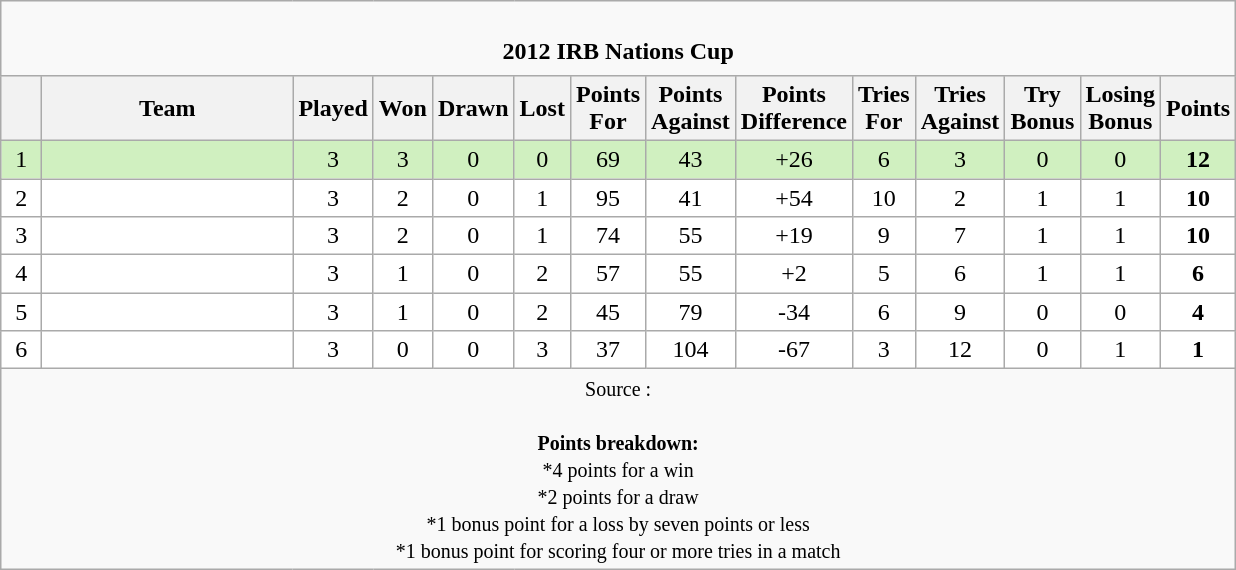<table class="wikitable" style="text-align: center;">
<tr>
<td colspan="14" cellpadding="0" cellspacing="0"><br><table border="0" width="100%" cellpadding="0" cellspacing="0">
<tr>
<td style="border:0px"><strong>2012 IRB Nations Cup</strong></td>
</tr>
</table>
</td>
</tr>
<tr>
<th bgcolor="#efefef" width="20"></th>
<th bgcolor="#efefef" width="160">Team</th>
<th bgcolor="#efefef" width="20">Played</th>
<th bgcolor="#efefef" width="20">Won</th>
<th bgcolor="#efefef" width="20">Drawn</th>
<th bgcolor="#efefef" width="20">Lost</th>
<th bgcolor="#efefef" width="20">Points For</th>
<th bgcolor="#efefef" width="20">Points Against</th>
<th bgcolor="#efefef" width="20">Points Difference</th>
<th bgcolor="#efefef" width="20">Tries For</th>
<th bgcolor="#efefef" width="20">Tries Against</th>
<th bgcolor="#efefef" width="20">Try Bonus</th>
<th bgcolor="#efefef" width="20">Losing Bonus</th>
<th bgcolor="#efefef" width="20">Points<br></th>
</tr>
<tr bgcolor=#D0F0C0 align=center>
<td>1</td>
<td align=left></td>
<td>3</td>
<td>3</td>
<td>0</td>
<td>0</td>
<td>69</td>
<td>43</td>
<td>+26</td>
<td>6</td>
<td>3</td>
<td>0</td>
<td>0</td>
<td><strong>12</strong></td>
</tr>
<tr bgcolor=#ffffff align=center>
<td>2</td>
<td align=left></td>
<td>3</td>
<td>2</td>
<td>0</td>
<td>1</td>
<td>95</td>
<td>41</td>
<td>+54</td>
<td>10</td>
<td>2</td>
<td>1</td>
<td>1</td>
<td><strong>10</strong></td>
</tr>
<tr bgcolor=#ffffff align=center>
<td>3</td>
<td align=left></td>
<td>3</td>
<td>2</td>
<td>0</td>
<td>1</td>
<td>74</td>
<td>55</td>
<td>+19</td>
<td>9</td>
<td>7</td>
<td>1</td>
<td>1</td>
<td><strong>10</strong></td>
</tr>
<tr bgcolor=#ffffff align=center>
<td>4</td>
<td align=left></td>
<td>3</td>
<td>1</td>
<td>0</td>
<td>2</td>
<td>57</td>
<td>55</td>
<td>+2</td>
<td>5</td>
<td>6</td>
<td>1</td>
<td>1</td>
<td><strong>6</strong></td>
</tr>
<tr bgcolor=#ffffff align=center>
<td>5</td>
<td align=left></td>
<td>3</td>
<td>1</td>
<td>0</td>
<td>2</td>
<td>45</td>
<td>79</td>
<td>-34</td>
<td>6</td>
<td>9</td>
<td>0</td>
<td>0</td>
<td><strong>4</strong></td>
</tr>
<tr bgcolor=#ffffff align=center>
<td>6</td>
<td align=left></td>
<td>3</td>
<td>0</td>
<td>0</td>
<td>3</td>
<td>37</td>
<td>104</td>
<td>-67</td>
<td>3</td>
<td>12</td>
<td>0</td>
<td>1</td>
<td><strong>1</strong></td>
</tr>
<tr |align=left|>
<td colspan="14" style="border:0px"><small>Source : <br><br><strong>Points breakdown:</strong><br>*4 points for a win<br>*2 points for a draw<br>*1 bonus point for a loss by seven points or less<br>*1 bonus point for scoring four or more tries in a match</small></td>
</tr>
</table>
